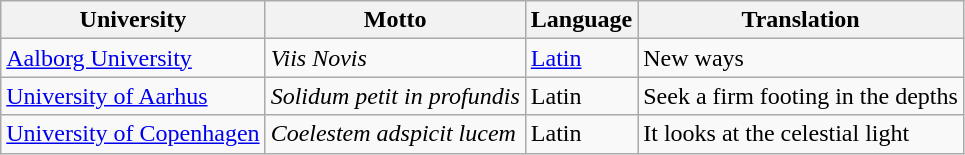<table class="wikitable sortable plainrowheaders">
<tr>
<th>University</th>
<th>Motto</th>
<th>Language</th>
<th>Translation</th>
</tr>
<tr>
<td><a href='#'>Aalborg University</a></td>
<td><em>Viis Novis</em></td>
<td><a href='#'>Latin</a></td>
<td>New ways</td>
</tr>
<tr>
<td><a href='#'>University of Aarhus</a></td>
<td><em>Solidum petit in profundis</em></td>
<td>Latin</td>
<td>Seek a firm footing in the depths</td>
</tr>
<tr>
<td><a href='#'>University of Copenhagen</a></td>
<td><em>Coelestem adspicit lucem</em></td>
<td>Latin</td>
<td>It looks at the celestial light</td>
</tr>
</table>
